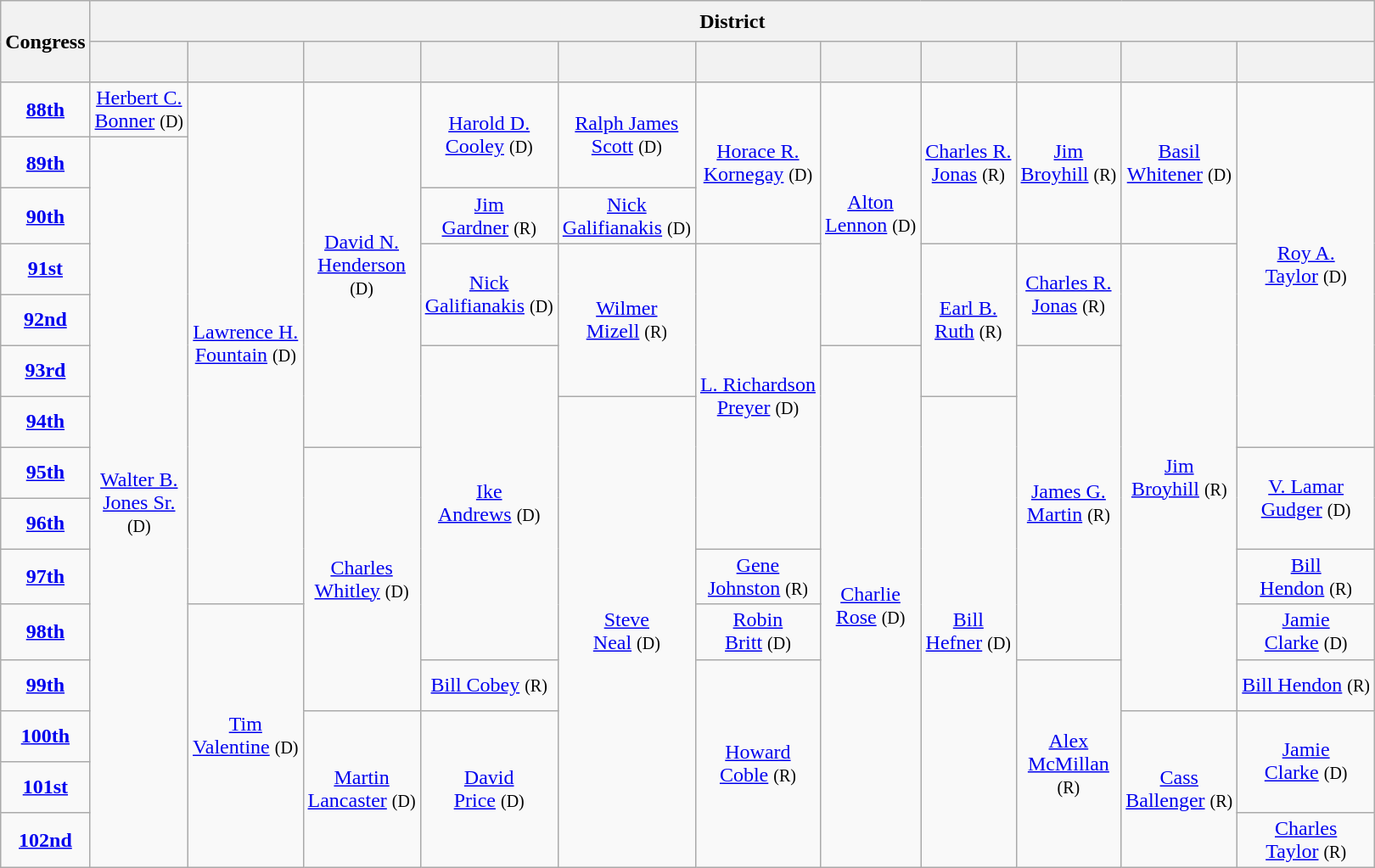<table class=wikitable style="text-align:center">
<tr style="height:2em">
<th rowspan=2>Congress</th>
<th colspan=11>District</th>
</tr>
<tr style="height:2em">
<th></th>
<th></th>
<th></th>
<th></th>
<th></th>
<th></th>
<th></th>
<th></th>
<th></th>
<th></th>
<th></th>
</tr>
<tr style="height:2.5em">
<td><strong><a href='#'>88th</a></strong> </td>
<td><a href='#'>Herbert C.<br>Bonner</a> <small>(D)</small></td>
<td rowspan=10 ><a href='#'>Lawrence H.<br>Fountain</a> <small>(D)</small></td>
<td rowspan=7 ><a href='#'>David N.<br>Henderson</a><br><small>(D)</small></td>
<td rowspan=2 ><a href='#'>Harold D.<br>Cooley</a> <small>(D)</small></td>
<td rowspan=2 ><a href='#'>Ralph James<br>Scott</a> <small>(D)</small></td>
<td rowspan=3 ><a href='#'>Horace R.<br>Kornegay</a> <small>(D)</small></td>
<td rowspan=5 ><a href='#'>Alton<br>Lennon</a> <small>(D)</small></td>
<td rowspan=3 ><a href='#'>Charles R.<br>Jonas</a> <small>(R)</small></td>
<td rowspan=3 ><a href='#'>Jim<br>Broyhill</a> <small>(R)</small></td>
<td rowspan=3 ><a href='#'>Basil<br>Whitener</a> <small>(D)</small></td>
<td rowspan=7 ><a href='#'>Roy A.<br>Taylor</a> <small>(D)</small></td>
</tr>
<tr style="height:2.5em">
<td><strong><a href='#'>89th</a></strong> </td>
<td rowspan=14 ><a href='#'>Walter B.<br>Jones Sr.</a><br><small>(D)</small></td>
</tr>
<tr style="height:2.5em">
<td><strong><a href='#'>90th</a></strong> </td>
<td><a href='#'>Jim<br>Gardner</a> <small>(R)</small></td>
<td><a href='#'>Nick<br>Galifianakis</a> <small>(D)</small></td>
</tr>
<tr style="height:2.5em">
<td><strong><a href='#'>91st</a></strong> </td>
<td rowspan=2 ><a href='#'>Nick<br>Galifianakis</a> <small>(D)</small></td>
<td rowspan=3 ><a href='#'>Wilmer<br>Mizell</a> <small>(R)</small></td>
<td rowspan=6 ><a href='#'>L. Richardson<br>Preyer</a> <small>(D)</small></td>
<td rowspan=3 ><a href='#'>Earl B.<br>Ruth</a> <small>(R)</small></td>
<td rowspan=2 ><a href='#'>Charles R.<br>Jonas</a> <small>(R)</small></td>
<td rowspan=9 ><a href='#'>Jim<br>Broyhill</a> <small>(R)</small></td>
</tr>
<tr style="height:2.5em">
<td><strong><a href='#'>92nd</a></strong> </td>
</tr>
<tr style="height:2.5em">
<td><strong><a href='#'>93rd</a></strong> </td>
<td rowspan=6 ><a href='#'>Ike<br>Andrews</a> <small>(D)</small></td>
<td rowspan=10 ><a href='#'>Charlie<br>Rose</a> <small>(D)</small></td>
<td rowspan=6 ><a href='#'>James G.<br>Martin</a> <small>(R)</small></td>
</tr>
<tr style="height:2.5em">
<td><strong><a href='#'>94th</a></strong> </td>
<td rowspan=9 ><a href='#'>Steve<br>Neal</a> <small>(D)</small></td>
<td rowspan=9 ><a href='#'>Bill<br>Hefner</a> <small>(D)</small></td>
</tr>
<tr style="height:2.5em">
<td><strong><a href='#'>95th</a></strong> </td>
<td rowspan=5 ><a href='#'>Charles<br>Whitley</a> <small>(D)</small></td>
<td rowspan=2 ><a href='#'>V. Lamar<br>Gudger</a> <small>(D)</small></td>
</tr>
<tr style="height:2.5em">
<td><strong><a href='#'>96th</a></strong> </td>
</tr>
<tr style="height:2.5em">
<td><strong><a href='#'>97th</a></strong> </td>
<td><a href='#'>Gene<br>Johnston</a> <small>(R)</small></td>
<td><a href='#'>Bill<br>Hendon</a> <small>(R)</small></td>
</tr>
<tr style="height:2.5em">
<td><strong><a href='#'>98th</a></strong> </td>
<td rowspan=5 ><a href='#'>Tim<br>Valentine</a> <small>(D)</small></td>
<td><a href='#'>Robin<br>Britt</a> <small>(D)</small></td>
<td><a href='#'>Jamie<br>Clarke</a> <small>(D)</small></td>
</tr>
<tr style="height:2.5em">
<td><strong><a href='#'>99th</a></strong> </td>
<td><a href='#'>Bill Cobey</a> <small>(R)</small></td>
<td rowspan=4 ><a href='#'>Howard<br>Coble</a> <small>(R)</small></td>
<td rowspan=4 ><a href='#'>Alex<br>McMillan</a><br><small>(R)</small></td>
<td><a href='#'>Bill Hendon</a> <small>(R)</small></td>
</tr>
<tr style="height:2.5em">
<td><strong><a href='#'>100th</a></strong> </td>
<td rowspan=3 ><a href='#'>Martin<br>Lancaster</a> <small>(D)</small></td>
<td rowspan=3 ><a href='#'>David<br>Price</a> <small>(D)</small></td>
<td rowspan=3 ><a href='#'>Cass<br>Ballenger</a> <small>(R)</small></td>
<td rowspan=2 ><a href='#'>Jamie<br>Clarke</a> <small>(D)</small></td>
</tr>
<tr style="height:2.5em">
<td><strong><a href='#'>101st</a></strong> </td>
</tr>
<tr style="height:2.5em">
<td><strong><a href='#'>102nd</a></strong> </td>
<td><a href='#'>Charles<br>Taylor</a> <small>(R)</small></td>
</tr>
</table>
